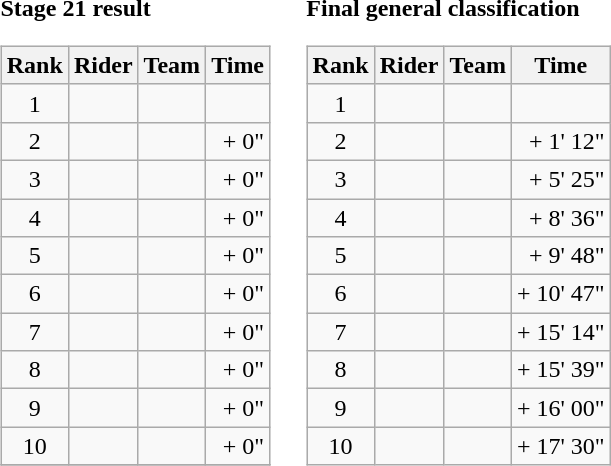<table>
<tr>
<td><strong>Stage 21 result</strong><br><table class="wikitable">
<tr>
<th scope="col">Rank</th>
<th scope="col">Rider</th>
<th scope="col">Team</th>
<th scope="col">Time</th>
</tr>
<tr>
<td style="text-align:center;">1</td>
<td></td>
<td></td>
<td style="text-align:right;"></td>
</tr>
<tr>
<td style="text-align:center;">2</td>
<td></td>
<td></td>
<td style="text-align:right;">+ 0"</td>
</tr>
<tr>
<td style="text-align:center;">3</td>
<td></td>
<td></td>
<td style="text-align:right;">+ 0"</td>
</tr>
<tr>
<td style="text-align:center;">4</td>
<td></td>
<td></td>
<td style="text-align:right;">+ 0"</td>
</tr>
<tr>
<td style="text-align:center;">5</td>
<td></td>
<td></td>
<td style="text-align:right;">+ 0"</td>
</tr>
<tr>
<td style="text-align:center;">6</td>
<td></td>
<td></td>
<td style="text-align:right;">+ 0"</td>
</tr>
<tr>
<td style="text-align:center;">7</td>
<td> </td>
<td></td>
<td style="text-align:right;">+ 0"</td>
</tr>
<tr>
<td style="text-align:center;">8</td>
<td></td>
<td></td>
<td style="text-align:right;">+ 0"</td>
</tr>
<tr>
<td style="text-align:center;">9</td>
<td></td>
<td></td>
<td style="text-align:right;">+ 0"</td>
</tr>
<tr>
<td style="text-align:center;">10</td>
<td></td>
<td></td>
<td style="text-align:right;">+ 0"</td>
</tr>
<tr>
</tr>
</table>
</td>
<td></td>
<td><strong>Final general classification</strong><br><table class="wikitable">
<tr>
<th scope="col">Rank</th>
<th scope="col">Rider</th>
<th scope="col">Team</th>
<th scope="col">Time</th>
</tr>
<tr>
<td style="text-align:center;">1</td>
<td>  </td>
<td></td>
<td style="text-align:right;"></td>
</tr>
<tr>
<td style="text-align:center;">2</td>
<td>  </td>
<td></td>
<td style="text-align:right;">+ 1' 12"</td>
</tr>
<tr>
<td style="text-align:center;">3</td>
<td> </td>
<td></td>
<td style="text-align:right;">+ 5' 25"</td>
</tr>
<tr>
<td style="text-align:center;">4</td>
<td></td>
<td></td>
<td style="text-align:right;">+ 8' 36"</td>
</tr>
<tr>
<td style="text-align:center;">5</td>
<td></td>
<td></td>
<td style="text-align:right;">+ 9' 48"</td>
</tr>
<tr>
<td style="text-align:center;">6</td>
<td></td>
<td></td>
<td style="text-align:right;">+ 10' 47"</td>
</tr>
<tr>
<td style="text-align:center;">7</td>
<td></td>
<td></td>
<td style="text-align:right;">+ 15' 14"</td>
</tr>
<tr>
<td style="text-align:center;">8</td>
<td></td>
<td></td>
<td style="text-align:right;">+ 15' 39"</td>
</tr>
<tr>
<td style="text-align:center;">9</td>
<td> </td>
<td></td>
<td style="text-align:right;">+ 16' 00"</td>
</tr>
<tr>
<td style="text-align:center;">10</td>
<td></td>
<td></td>
<td style="text-align:right;">+ 17' 30"</td>
</tr>
</table>
</td>
</tr>
</table>
